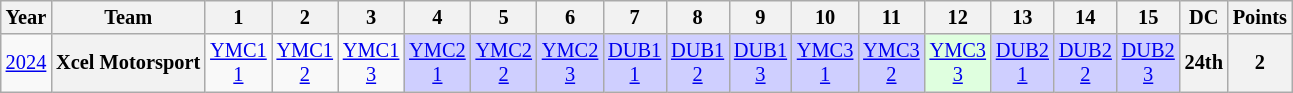<table class="wikitable" style="text-align:center; font-size:85%">
<tr>
<th>Year</th>
<th>Team</th>
<th>1</th>
<th>2</th>
<th>3</th>
<th>4</th>
<th>5</th>
<th>6</th>
<th>7</th>
<th>8</th>
<th>9</th>
<th>10</th>
<th>11</th>
<th>12</th>
<th>13</th>
<th>14</th>
<th>15</th>
<th>DC</th>
<th>Points</th>
</tr>
<tr>
<td><a href='#'>2024</a></td>
<th nowrap>Xcel Motorsport</th>
<td><a href='#'>YMC1<br>1</a></td>
<td><a href='#'>YMC1<br>2</a></td>
<td><a href='#'>YMC1<br>3</a></td>
<td style="background:#CFCFFF;"><a href='#'>YMC2<br>1</a><br></td>
<td style="background:#CFCFFF;"><a href='#'>YMC2<br>2</a><br></td>
<td style="background:#CFCFFF;"><a href='#'>YMC2<br>3</a><br></td>
<td style="background:#CFCFFF;"><a href='#'>DUB1<br>1</a><br></td>
<td style="background:#CFCFFF;"><a href='#'>DUB1<br>2</a><br></td>
<td style="background:#CFCFFF;"><a href='#'>DUB1<br>3</a><br></td>
<td style="background:#CFCFFF;"><a href='#'>YMC3<br>1</a><br></td>
<td style="background:#CFCFFF;"><a href='#'>YMC3<br>2</a><br></td>
<td style="background:#DFFFDF;"><a href='#'>YMC3<br>3</a><br></td>
<td style="background:#CFCFFF;"><a href='#'>DUB2<br>1</a><br></td>
<td style="background:#CFCFFF;"><a href='#'>DUB2<br>2</a><br></td>
<td style="background:#CFCFFF;"><a href='#'>DUB2<br>3</a><br></td>
<th>24th</th>
<th>2</th>
</tr>
</table>
